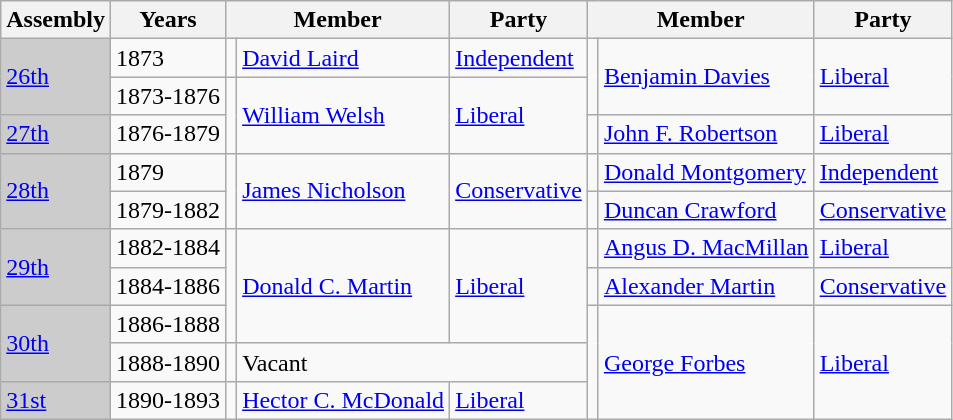<table class="wikitable">
<tr>
<th>Assembly</th>
<th>Years</th>
<th colspan="2">Member</th>
<th>Party</th>
<th colspan="2">Member</th>
<th>Party</th>
</tr>
<tr>
<td bgcolor="CCCCCC" rowspan="2"><a href='#'>26th</a></td>
<td>1873</td>
<td></td>
<td><a href='#'>David Laird</a></td>
<td><a href='#'>Independent</a></td>
<td rowspan=2 ></td>
<td rowspan=2><a href='#'>Benjamin Davies</a></td>
<td rowspan=2><a href='#'>Liberal</a></td>
</tr>
<tr>
<td>1873-1876</td>
<td rowspan=2 ></td>
<td rowspan=2><a href='#'>William Welsh</a></td>
<td rowspan=2><a href='#'>Liberal</a></td>
</tr>
<tr>
<td bgcolor="CCCCCC"><a href='#'>27th</a></td>
<td>1876-1879</td>
<td></td>
<td><a href='#'>John F. Robertson</a></td>
<td><a href='#'>Liberal</a></td>
</tr>
<tr>
<td bgcolor="CCCCCC" rowspan="2"><a href='#'>28th</a></td>
<td>1879</td>
<td rowspan=2 ></td>
<td rowspan=2><a href='#'>James Nicholson</a></td>
<td rowspan=2><a href='#'>Conservative</a></td>
<td></td>
<td><a href='#'>Donald Montgomery</a></td>
<td><a href='#'>Independent</a></td>
</tr>
<tr>
<td>1879-1882</td>
<td></td>
<td><a href='#'>Duncan Crawford</a></td>
<td><a href='#'>Conservative</a></td>
</tr>
<tr>
<td bgcolor="CCCCCC" rowspan="2"><a href='#'>29th</a></td>
<td>1882-1884</td>
<td rowspan=3 ></td>
<td rowspan=3><a href='#'>Donald C. Martin</a></td>
<td rowspan=3><a href='#'>Liberal</a></td>
<td></td>
<td><a href='#'>Angus D. MacMillan</a></td>
<td><a href='#'>Liberal</a></td>
</tr>
<tr>
<td>1884-1886</td>
<td></td>
<td><a href='#'>Alexander Martin</a></td>
<td><a href='#'>Conservative</a></td>
</tr>
<tr>
<td bgcolor="CCCCCC" rowspan="2"><a href='#'>30th</a></td>
<td>1886-1888</td>
<td rowspan=3 ></td>
<td rowspan=3><a href='#'>George Forbes</a></td>
<td rowspan=3><a href='#'>Liberal</a></td>
</tr>
<tr>
<td>1888-1890</td>
<td></td>
<td colspan="2">Vacant</td>
</tr>
<tr>
<td bgcolor="CCCCCC"><a href='#'>31st</a></td>
<td>1890-1893</td>
<td></td>
<td><a href='#'>Hector C. McDonald</a></td>
<td><a href='#'>Liberal</a></td>
</tr>
</table>
